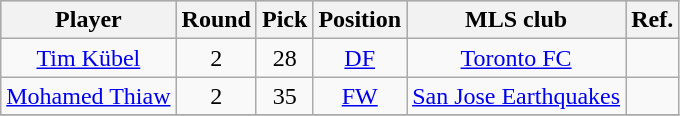<table class="wikitable" style="text-align:center;">
<tr style="background:#C0C0C0;">
<th>Player</th>
<th>Round</th>
<th>Pick</th>
<th>Position</th>
<th>MLS club</th>
<th>Ref.</th>
</tr>
<tr>
<td><a href='#'>Tim Kübel</a></td>
<td>2</td>
<td>28</td>
<td><a href='#'>DF</a></td>
<td><a href='#'>Toronto FC</a></td>
<td></td>
</tr>
<tr>
<td><a href='#'>Mohamed Thiaw</a></td>
<td>2</td>
<td>35</td>
<td><a href='#'>FW</a></td>
<td><a href='#'>San Jose Earthquakes</a></td>
<td></td>
</tr>
<tr>
</tr>
</table>
